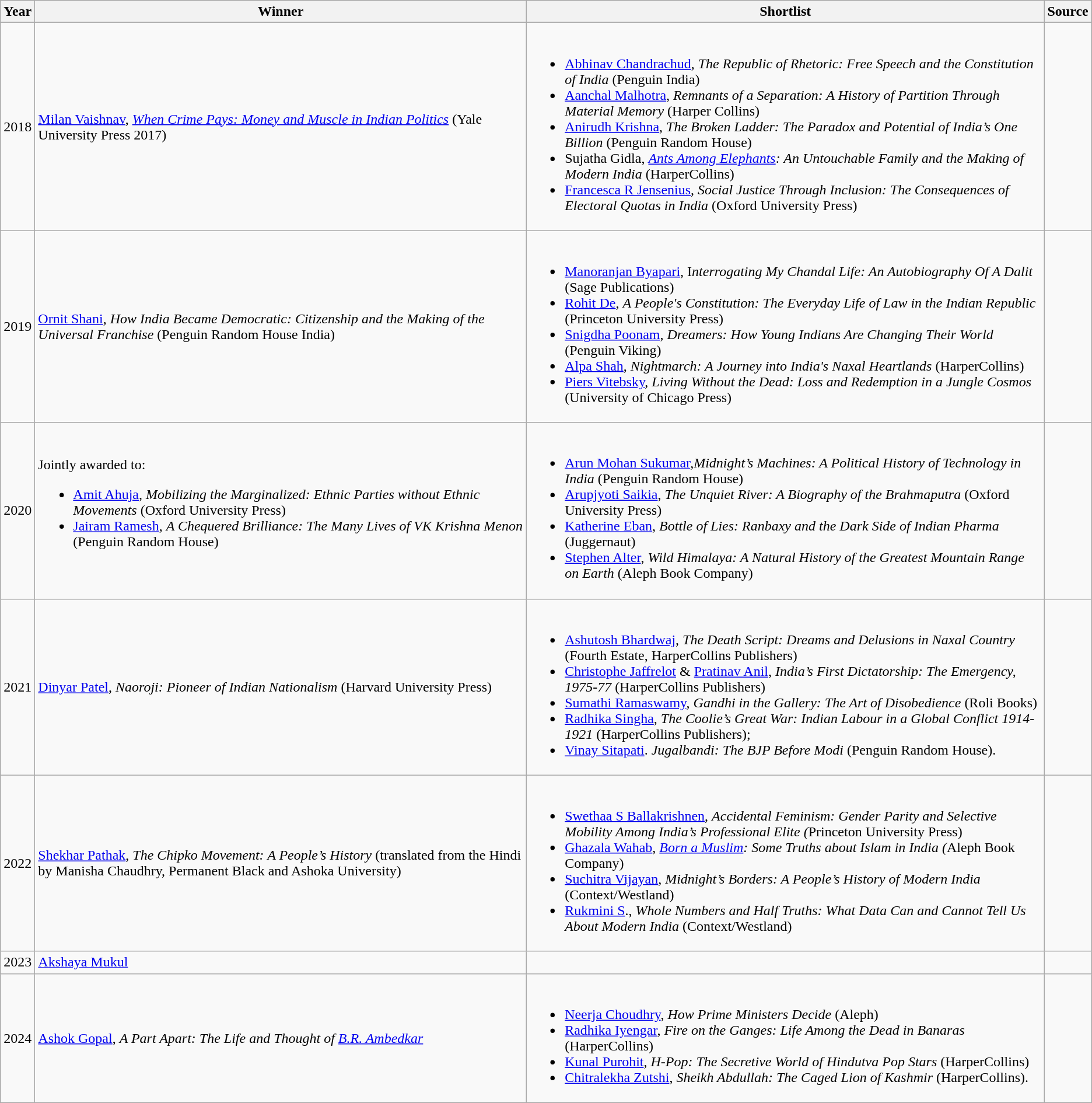<table class="wikitable">
<tr>
<th>Year</th>
<th>Winner</th>
<th>Shortlist</th>
<th>Source</th>
</tr>
<tr>
<td>2018</td>
<td><a href='#'>Milan Vaishnav</a>, <em><a href='#'>When Crime Pays: Money and Muscle in Indian Politics</a></em> (Yale University Press 2017)</td>
<td><br><ul><li><a href='#'>Abhinav Chandrachud</a>, <em>The Republic of Rhetoric: Free Speech and the Constitution of India</em> (Penguin India)</li><li><a href='#'>Aanchal Malhotra</a>, <em>Remnants of a Separation: A History of Partition Through Material Memory</em> (Harper Collins)</li><li><a href='#'>Anirudh Krishna</a>, <em>The Broken Ladder: The Paradox and Potential of India’s One Billion</em> (Penguin Random House)</li><li>Sujatha Gidla, <em><a href='#'>Ants Among Elephants</a>: An Untouchable Family and the Making of Modern India</em> (HarperCollins)</li><li><a href='#'>Francesca R Jensenius</a>, <em>Social Justice Through Inclusion: The Consequences of Electoral Quotas in India</em> (Oxford University Press)</li></ul></td>
<td></td>
</tr>
<tr>
<td>2019</td>
<td><a href='#'>Ornit Shani</a>, <em>How India Became Democratic: Citizenship and the Making of the Universal Franchise</em> (Penguin Random House India)</td>
<td><br><ul><li><a href='#'>Manoranjan Byapari</a>, I<em>nterrogating My Chandal Life: An Autobiography Of A Dalit</em> (Sage Publications)</li><li><a href='#'>Rohit De</a>, <em>A People's Constitution: The Everyday Life of Law in the Indian Republic</em> (Princeton University Press)</li><li><a href='#'>Snigdha Poonam</a>, <em>Dreamers: How Young Indians Are Changing Their World</em> (Penguin Viking)</li><li><a href='#'>Alpa Shah</a>, <em>Nightmarch: A Journey into India's Naxal Heartlands</em> (HarperCollins)</li><li><a href='#'>Piers Vitebsky</a>, <em>Living Without the Dead: Loss and Redemption in a Jungle Cosmos</em> (University of Chicago Press)</li></ul></td>
<td></td>
</tr>
<tr>
<td>2020</td>
<td>Jointly awarded to:<br><ul><li><a href='#'>Amit Ahuja</a><em>, Mobilizing the Marginalized: Ethnic Parties without Ethnic Movements</em> (Oxford University Press)</li><li><a href='#'>Jairam Ramesh</a>, <em>A Chequered Brilliance: The Many Lives of VK Krishna Menon</em> (Penguin Random House)</li></ul></td>
<td><br><ul><li><a href='#'>Arun Mohan Sukumar</a>,<em>Midnight’s Machines: A Political History of Technology in India</em> (Penguin Random House)</li><li><a href='#'>Arupjyoti Saikia</a>, <em>The Unquiet River: A Biography of the Brahmaputra</em> (Oxford University Press)</li><li><a href='#'>Katherine Eban</a>, <em>Bottle of Lies: Ranbaxy and the Dark Side of Indian Pharma</em> (Juggernaut)</li><li><a href='#'>Stephen Alter</a>, <em>Wild Himalaya: A Natural History of the Greatest Mountain Range on Earth</em> (Aleph Book Company)</li></ul></td>
<td></td>
</tr>
<tr>
<td>2021</td>
<td><a href='#'>Dinyar Patel</a>, <em>Naoroji: Pioneer of Indian Nationalism</em> (Harvard University Press)</td>
<td><br><ul><li><a href='#'>Ashutosh Bhardwaj</a>, <em>The Death Script: Dreams and Delusions in Naxal Country</em> (Fourth Estate, HarperCollins Publishers)</li><li><a href='#'>Christophe Jaffrelot</a> & <a href='#'>Pratinav Anil</a>, <em>India’s First Dictatorship: The Emergency, 1975-77</em> (HarperCollins Publishers)</li><li><a href='#'>Sumathi Ramaswamy</a>, <em>Gandhi in the Gallery: The Art of Disobedience</em>  (Roli Books)</li><li><a href='#'>Radhika Singha</a>, <em>The Coolie’s Great War: Indian Labour in a Global Conflict 1914-1921</em> (HarperCollins Publishers);</li><li><a href='#'>Vinay Sitapati</a>. <em>Jugalbandi: The BJP Before Modi</em> (Penguin Random House).</li></ul></td>
<td></td>
</tr>
<tr>
<td>2022</td>
<td><a href='#'>Shekhar Pathak</a>, <em>The Chipko Movement: A People’s History</em> (translated from the Hindi by Manisha Chaudhry, Permanent Black and Ashoka University)</td>
<td><br><ul><li><a href='#'>Swethaa S Ballakrishnen</a>, <em>Accidental Feminism: Gender Parity and Selective Mobility Among India’s Professional Elite (</em>Princeton University Press)</li><li><a href='#'>Ghazala Wahab</a>, <em><a href='#'>Born a Muslim</a>: Some Truths about Islam in India (</em>Aleph Book Company)</li><li><a href='#'>Suchitra Vijayan</a>, <em>Midnight’s Borders: A People’s History of Modern India</em> (Context/Westland)</li><li><a href='#'>Rukmini S</a>., <em>Whole Numbers and Half Truths: What Data Can and Cannot Tell Us About Modern India</em> (Context/Westland)</li></ul></td>
<td></td>
</tr>
<tr>
<td>2023</td>
<td><a href='#'>Akshaya Mukul</a></td>
<td></td>
<td></td>
</tr>
<tr>
<td>2024</td>
<td><a href='#'>Ashok Gopal</a>, <em>A Part Apart: The Life and Thought of <a href='#'>B.R. Ambedkar</a></em></td>
<td><br><ul><li><a href='#'>Neerja Choudhry</a>, <em>How Prime Ministers Decide</em> (Aleph)</li><li><a href='#'>Radhika Iyengar</a>, <em>Fire on the Ganges: Life Among the Dead in Banaras</em> (HarperCollins)</li><li><a href='#'>Kunal Purohit</a>, <em>H-Pop: The Secretive World of Hindutva Pop Stars</em> (HarperCollins)</li><li><a href='#'>Chitralekha Zutshi</a>, <em>Sheikh Abdullah: The Caged Lion of Kashmir</em> (HarperCollins).</li></ul></td>
<td></td>
</tr>
</table>
